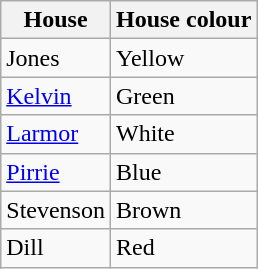<table class="wikitable">
<tr>
<th>House</th>
<th>House colour</th>
</tr>
<tr>
<td>Jones</td>
<td>Yellow</td>
</tr>
<tr>
<td><a href='#'>Kelvin</a></td>
<td>Green</td>
</tr>
<tr>
<td><a href='#'>Larmor</a></td>
<td>White</td>
</tr>
<tr>
<td><a href='#'>Pirrie</a></td>
<td>Blue</td>
</tr>
<tr>
<td>Stevenson</td>
<td>Brown</td>
</tr>
<tr>
<td>Dill</td>
<td>Red</td>
</tr>
</table>
